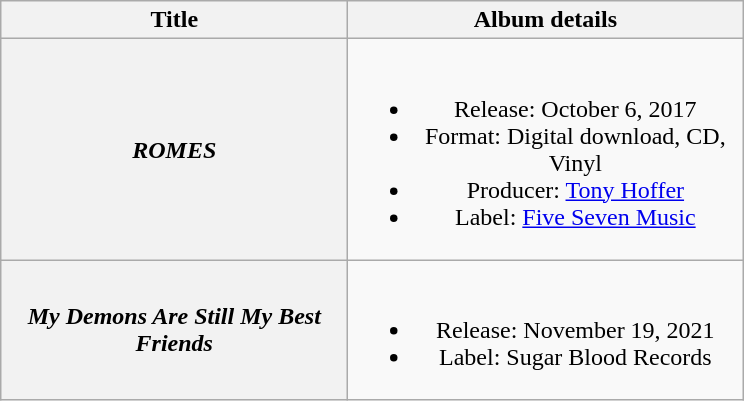<table class="wikitable plainrowheaders" style="text-align:center;">
<tr>
<th scope="col" style="width:14em;">Title</th>
<th scope="col" style="width:16em;">Album details</th>
</tr>
<tr>
<th scope="row"><em>ROMES</em></th>
<td><br><ul><li>Release: October 6, 2017</li><li>Format: Digital download, CD, Vinyl</li><li>Producer: <a href='#'>Tony Hoffer</a></li><li>Label: <a href='#'>Five Seven Music</a></li></ul></td>
</tr>
<tr>
<th scope="row"><em>My Demons Are Still My Best Friends</em></th>
<td><br><ul><li>Release: November 19, 2021</li><li>Label: Sugar Blood Records</li></ul></td>
</tr>
</table>
